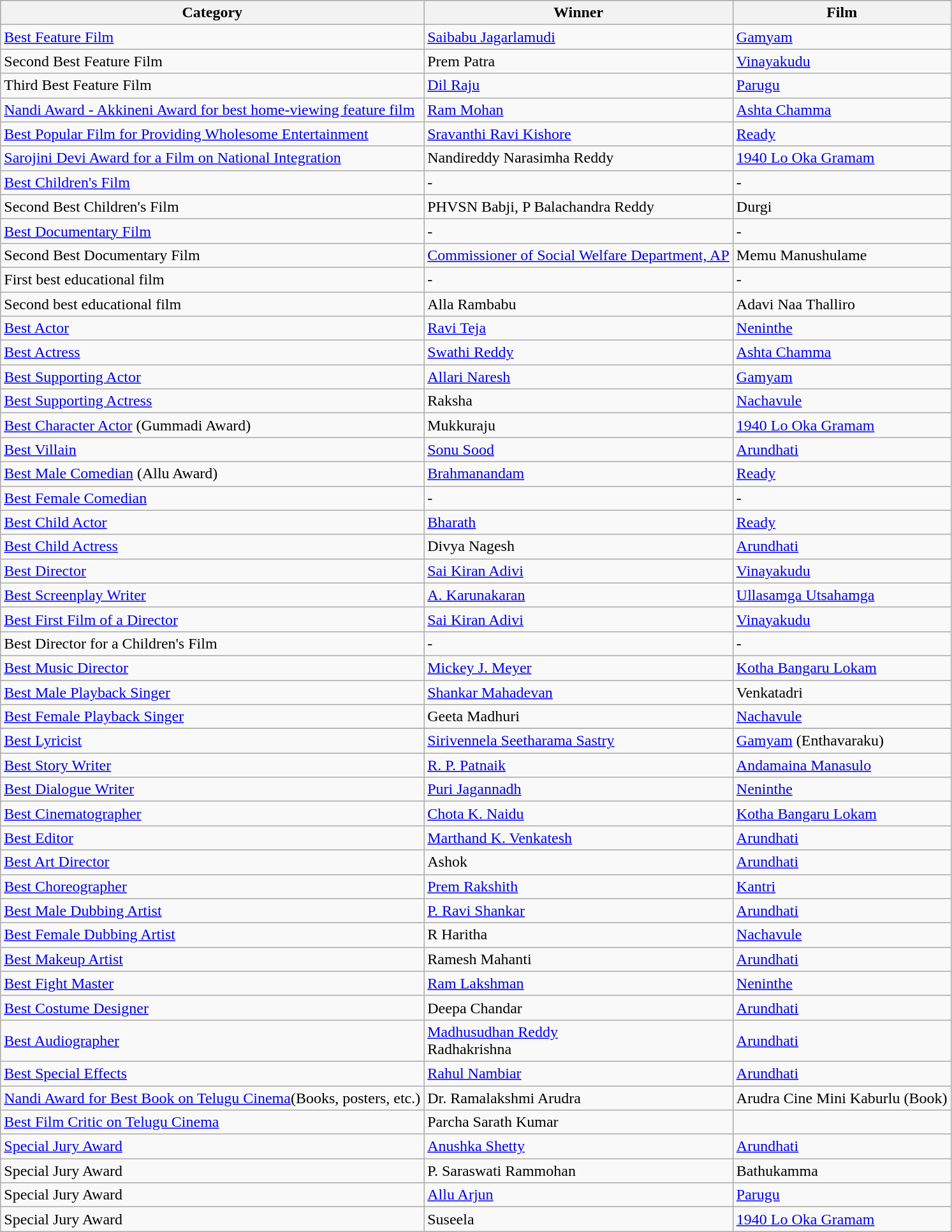<table class="wikitable">
<tr style="background:#cccccf; text-align:center;">
<th>Category</th>
<th>Winner</th>
<th>Film</th>
</tr>
<tr>
<td><a href='#'>Best Feature Film</a></td>
<td><a href='#'>Saibabu Jagarlamudi</a></td>
<td><a href='#'>Gamyam</a></td>
</tr>
<tr>
<td>Second Best Feature Film</td>
<td>Prem Patra</td>
<td><a href='#'>Vinayakudu</a></td>
</tr>
<tr>
<td>Third Best Feature Film</td>
<td><a href='#'>Dil Raju</a></td>
<td><a href='#'>Parugu</a></td>
</tr>
<tr>
<td><a href='#'>Nandi Award - Akkineni Award for best home-viewing feature film</a></td>
<td><a href='#'>Ram Mohan</a></td>
<td><a href='#'>Ashta Chamma</a></td>
</tr>
<tr>
<td><a href='#'>Best Popular Film for Providing Wholesome Entertainment</a></td>
<td><a href='#'>Sravanthi Ravi Kishore</a></td>
<td><a href='#'>Ready</a></td>
</tr>
<tr>
<td><a href='#'>Sarojini Devi Award for a Film on National Integration</a></td>
<td>Nandireddy Narasimha Reddy</td>
<td><a href='#'>1940 Lo Oka Gramam</a></td>
</tr>
<tr>
<td><a href='#'>Best Children's Film</a></td>
<td>-</td>
<td>-</td>
</tr>
<tr>
<td>Second Best Children's Film</td>
<td>PHVSN Babji, P Balachandra Reddy</td>
<td>Durgi</td>
</tr>
<tr>
<td><a href='#'>Best Documentary Film</a></td>
<td>-</td>
<td>-</td>
</tr>
<tr>
<td>Second Best Documentary Film</td>
<td><a href='#'>Commissioner of Social Welfare Department, AP</a></td>
<td>Memu Manushulame</td>
</tr>
<tr>
<td>First best educational film</td>
<td>-</td>
<td>-</td>
</tr>
<tr>
<td>Second best educational film</td>
<td>Alla Rambabu</td>
<td>Adavi Naa Thalliro</td>
</tr>
<tr>
<td><a href='#'>Best Actor</a></td>
<td><a href='#'>Ravi Teja</a></td>
<td><a href='#'>Neninthe</a></td>
</tr>
<tr>
<td><a href='#'>Best Actress</a></td>
<td><a href='#'>Swathi Reddy</a></td>
<td><a href='#'>Ashta Chamma</a></td>
</tr>
<tr>
<td><a href='#'>Best Supporting Actor</a></td>
<td><a href='#'>Allari Naresh</a></td>
<td><a href='#'>Gamyam</a></td>
</tr>
<tr>
<td><a href='#'>Best Supporting Actress</a></td>
<td>Raksha</td>
<td><a href='#'>Nachavule</a></td>
</tr>
<tr>
<td><a href='#'>Best Character Actor</a> (Gummadi Award)</td>
<td>Mukkuraju</td>
<td><a href='#'>1940 Lo Oka Gramam</a></td>
</tr>
<tr>
<td><a href='#'>Best Villain</a></td>
<td><a href='#'>Sonu Sood</a></td>
<td><a href='#'>Arundhati</a></td>
</tr>
<tr>
<td><a href='#'>Best Male Comedian</a> (Allu Award)</td>
<td><a href='#'>Brahmanandam</a></td>
<td><a href='#'>Ready</a></td>
</tr>
<tr>
<td><a href='#'>Best Female Comedian</a></td>
<td>-</td>
<td>-</td>
</tr>
<tr>
<td><a href='#'>Best Child Actor</a></td>
<td><a href='#'>Bharath</a></td>
<td><a href='#'>Ready</a></td>
</tr>
<tr>
<td><a href='#'>Best Child Actress</a></td>
<td>Divya Nagesh</td>
<td><a href='#'>Arundhati</a></td>
</tr>
<tr>
<td><a href='#'>Best Director</a></td>
<td><a href='#'>Sai Kiran Adivi</a></td>
<td><a href='#'>Vinayakudu</a></td>
</tr>
<tr>
<td><a href='#'>Best Screenplay Writer</a></td>
<td><a href='#'>A. Karunakaran</a></td>
<td><a href='#'>Ullasamga Utsahamga</a></td>
</tr>
<tr>
<td><a href='#'>Best First Film of a Director</a></td>
<td><a href='#'>Sai Kiran Adivi</a></td>
<td><a href='#'>Vinayakudu</a></td>
</tr>
<tr>
<td>Best Director for a Children's Film</td>
<td>-</td>
<td>-</td>
</tr>
<tr>
<td><a href='#'>Best Music Director</a></td>
<td><a href='#'>Mickey J. Meyer</a></td>
<td><a href='#'>Kotha Bangaru Lokam</a></td>
</tr>
<tr>
<td><a href='#'>Best Male Playback Singer</a></td>
<td><a href='#'>Shankar Mahadevan</a></td>
<td>Venkatadri</td>
</tr>
<tr>
<td><a href='#'>Best Female Playback Singer</a></td>
<td>Geeta Madhuri</td>
<td><a href='#'>Nachavule</a></td>
</tr>
<tr>
</tr>
<tr>
<td><a href='#'>Best Lyricist</a></td>
<td><a href='#'>Sirivennela Seetharama Sastry</a></td>
<td><a href='#'>Gamyam</a> (Enthavaraku)</td>
</tr>
<tr>
<td><a href='#'>Best Story Writer</a></td>
<td><a href='#'>R. P. Patnaik</a></td>
<td><a href='#'>Andamaina Manasulo</a></td>
</tr>
<tr>
<td><a href='#'>Best Dialogue Writer</a></td>
<td><a href='#'>Puri Jagannadh</a></td>
<td><a href='#'>Neninthe</a></td>
</tr>
<tr>
<td><a href='#'>Best Cinematographer</a></td>
<td><a href='#'>Chota K. Naidu</a></td>
<td><a href='#'>Kotha Bangaru Lokam</a></td>
</tr>
<tr>
<td><a href='#'>Best Editor</a></td>
<td><a href='#'>Marthand K. Venkatesh</a></td>
<td><a href='#'>Arundhati</a></td>
</tr>
<tr>
<td><a href='#'>Best Art Director</a></td>
<td>Ashok</td>
<td><a href='#'>Arundhati</a></td>
</tr>
<tr>
<td><a href='#'>Best Choreographer</a></td>
<td><a href='#'>Prem Rakshith</a></td>
<td><a href='#'>Kantri</a></td>
</tr>
<tr>
<td><a href='#'>Best Male Dubbing Artist</a></td>
<td><a href='#'>P. Ravi Shankar</a></td>
<td><a href='#'>Arundhati</a></td>
</tr>
<tr>
<td><a href='#'>Best Female Dubbing Artist</a></td>
<td>R Haritha</td>
<td><a href='#'>Nachavule</a></td>
</tr>
<tr>
<td><a href='#'>Best Makeup Artist</a></td>
<td>Ramesh Mahanti</td>
<td><a href='#'>Arundhati</a></td>
</tr>
<tr>
<td><a href='#'>Best Fight Master</a></td>
<td><a href='#'>Ram Lakshman</a></td>
<td><a href='#'>Neninthe</a></td>
</tr>
<tr>
<td><a href='#'>Best Costume Designer</a></td>
<td>Deepa Chandar</td>
<td><a href='#'>Arundhati</a></td>
</tr>
<tr>
<td><a href='#'>Best Audiographer</a></td>
<td><a href='#'>Madhusudhan Reddy</a><br>Radhakrishna</td>
<td><a href='#'>Arundhati</a></td>
</tr>
<tr>
<td><a href='#'>Best Special Effects</a></td>
<td><a href='#'>Rahul Nambiar</a></td>
<td><a href='#'>Arundhati</a></td>
</tr>
<tr>
<td><a href='#'>Nandi Award for Best Book on Telugu Cinema</a>(Books, posters, etc.)</td>
<td>Dr. Ramalakshmi Arudra</td>
<td>Arudra Cine Mini Kaburlu (Book)</td>
</tr>
<tr>
<td><a href='#'>Best Film Critic on Telugu Cinema</a></td>
<td>Parcha Sarath Kumar</td>
<td></td>
</tr>
<tr>
<td><a href='#'>Special Jury Award</a></td>
<td><a href='#'>Anushka Shetty</a></td>
<td><a href='#'>Arundhati</a></td>
</tr>
<tr>
<td>Special Jury Award</td>
<td>P. Saraswati Rammohan</td>
<td>Bathukamma</td>
</tr>
<tr>
<td>Special Jury Award</td>
<td><a href='#'>Allu Arjun</a></td>
<td><a href='#'>Parugu</a></td>
</tr>
<tr>
<td>Special Jury Award</td>
<td>Suseela</td>
<td><a href='#'>1940 Lo Oka Gramam</a></td>
</tr>
</table>
